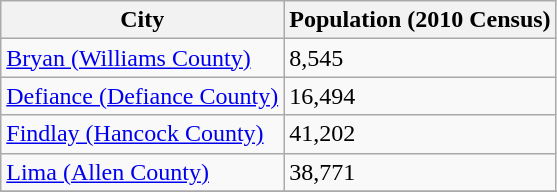<table class="wikitable">
<tr>
<th>City</th>
<th>Population (2010 Census)</th>
</tr>
<tr>
<td><a href='#'>Bryan (Williams County)</a></td>
<td>8,545</td>
</tr>
<tr>
<td><a href='#'>Defiance (Defiance County)</a></td>
<td>16,494</td>
</tr>
<tr>
<td><a href='#'>Findlay (Hancock County)</a></td>
<td>41,202</td>
</tr>
<tr>
<td><a href='#'>Lima (Allen County)</a></td>
<td>38,771</td>
</tr>
<tr>
</tr>
</table>
